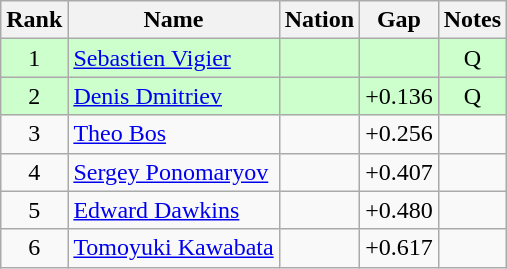<table class="wikitable sortable" style="text-align:center">
<tr>
<th>Rank</th>
<th>Name</th>
<th>Nation</th>
<th>Gap</th>
<th>Notes</th>
</tr>
<tr bgcolor=ccffcc>
<td>1</td>
<td align=left><a href='#'>Sebastien Vigier</a></td>
<td align=left></td>
<td></td>
<td>Q</td>
</tr>
<tr bgcolor=ccffcc>
<td>2</td>
<td align=left><a href='#'>Denis Dmitriev</a></td>
<td align=left></td>
<td>+0.136</td>
<td>Q</td>
</tr>
<tr>
<td>3</td>
<td align=left><a href='#'>Theo Bos</a></td>
<td align=left></td>
<td>+0.256</td>
<td></td>
</tr>
<tr>
<td>4</td>
<td align=left><a href='#'>Sergey Ponomaryov</a></td>
<td align=left></td>
<td>+0.407</td>
<td></td>
</tr>
<tr>
<td>5</td>
<td align=left><a href='#'>Edward Dawkins</a></td>
<td align=left></td>
<td>+0.480</td>
<td></td>
</tr>
<tr>
<td>6</td>
<td align=left><a href='#'>Tomoyuki Kawabata</a></td>
<td align=left></td>
<td>+0.617</td>
<td></td>
</tr>
</table>
